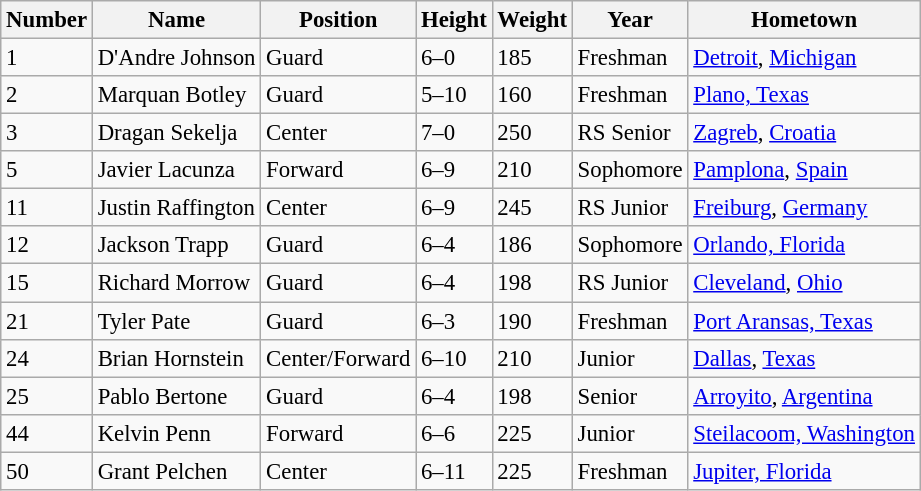<table class="wikitable sortable" style="font-size: 95%;">
<tr>
<th>Number</th>
<th>Name</th>
<th>Position</th>
<th>Height</th>
<th>Weight</th>
<th>Year</th>
<th>Hometown</th>
</tr>
<tr>
<td>1</td>
<td>D'Andre Johnson</td>
<td>Guard</td>
<td>6–0</td>
<td>185</td>
<td>Freshman</td>
<td><a href='#'>Detroit</a>, <a href='#'>Michigan</a></td>
</tr>
<tr>
<td>2</td>
<td>Marquan Botley</td>
<td>Guard</td>
<td>5–10</td>
<td>160</td>
<td>Freshman</td>
<td><a href='#'>Plano, Texas</a></td>
</tr>
<tr>
<td>3</td>
<td>Dragan Sekelja</td>
<td>Center</td>
<td>7–0</td>
<td>250</td>
<td>RS Senior</td>
<td><a href='#'>Zagreb</a>, <a href='#'>Croatia</a></td>
</tr>
<tr>
<td>5</td>
<td>Javier Lacunza</td>
<td>Forward</td>
<td>6–9</td>
<td>210</td>
<td>Sophomore</td>
<td><a href='#'>Pamplona</a>, <a href='#'>Spain</a></td>
</tr>
<tr>
<td>11</td>
<td>Justin Raffington</td>
<td>Center</td>
<td>6–9</td>
<td>245</td>
<td>RS Junior</td>
<td><a href='#'>Freiburg</a>, <a href='#'>Germany</a></td>
</tr>
<tr>
<td>12</td>
<td>Jackson Trapp</td>
<td>Guard</td>
<td>6–4</td>
<td>186</td>
<td>Sophomore</td>
<td><a href='#'>Orlando, Florida</a></td>
</tr>
<tr>
<td>15</td>
<td>Richard Morrow</td>
<td>Guard</td>
<td>6–4</td>
<td>198</td>
<td>RS Junior</td>
<td><a href='#'>Cleveland</a>, <a href='#'>Ohio</a></td>
</tr>
<tr>
<td>21</td>
<td>Tyler Pate</td>
<td>Guard</td>
<td>6–3</td>
<td>190</td>
<td>Freshman</td>
<td><a href='#'>Port Aransas, Texas</a></td>
</tr>
<tr>
<td>24</td>
<td>Brian Hornstein</td>
<td>Center/Forward</td>
<td>6–10</td>
<td>210</td>
<td>Junior</td>
<td><a href='#'>Dallas</a>, <a href='#'>Texas</a></td>
</tr>
<tr>
<td>25</td>
<td>Pablo Bertone</td>
<td>Guard</td>
<td>6–4</td>
<td>198</td>
<td>Senior</td>
<td><a href='#'>Arroyito</a>, <a href='#'>Argentina</a></td>
</tr>
<tr>
<td>44</td>
<td>Kelvin Penn</td>
<td>Forward</td>
<td>6–6</td>
<td>225</td>
<td>Junior</td>
<td><a href='#'>Steilacoom, Washington</a></td>
</tr>
<tr>
<td>50</td>
<td>Grant Pelchen</td>
<td>Center</td>
<td>6–11</td>
<td>225</td>
<td>Freshman</td>
<td><a href='#'>Jupiter, Florida</a></td>
</tr>
</table>
